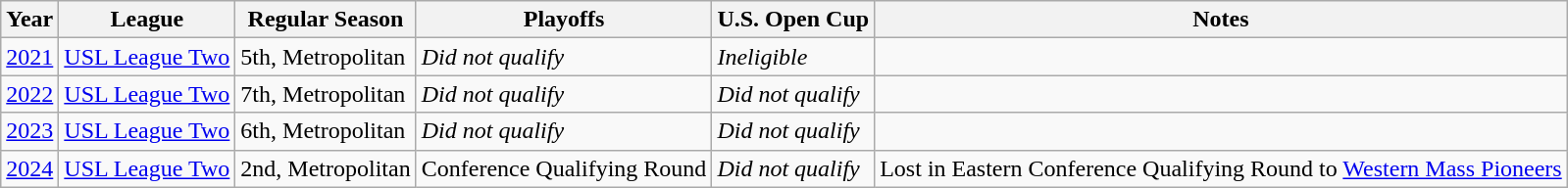<table class="wikitable">
<tr>
<th>Year</th>
<th>League</th>
<th>Regular Season</th>
<th>Playoffs</th>
<th>U.S. Open Cup</th>
<th>Notes</th>
</tr>
<tr>
<td><a href='#'>2021</a></td>
<td><a href='#'>USL League Two</a></td>
<td>5th, Metropolitan</td>
<td><em>Did not qualify</em></td>
<td><em>Ineligible</em></td>
<td></td>
</tr>
<tr>
<td><a href='#'>2022</a></td>
<td><a href='#'>USL League Two</a></td>
<td>7th, Metropolitan</td>
<td><em>Did not qualify</em></td>
<td><em>Did not qualify</em></td>
<td></td>
</tr>
<tr>
<td><a href='#'>2023</a></td>
<td><a href='#'>USL League Two</a></td>
<td>6th, Metropolitan</td>
<td><em>Did not qualify</em></td>
<td><em>Did not qualify</em></td>
<td></td>
</tr>
<tr>
<td><a href='#'>2024</a></td>
<td><a href='#'>USL League Two</a></td>
<td>2nd, Metropolitan</td>
<td>Conference Qualifying Round</td>
<td><em>Did not qualify</em></td>
<td>Lost in Eastern Conference Qualifying Round to <a href='#'>Western Mass Pioneers</a></td>
</tr>
</table>
